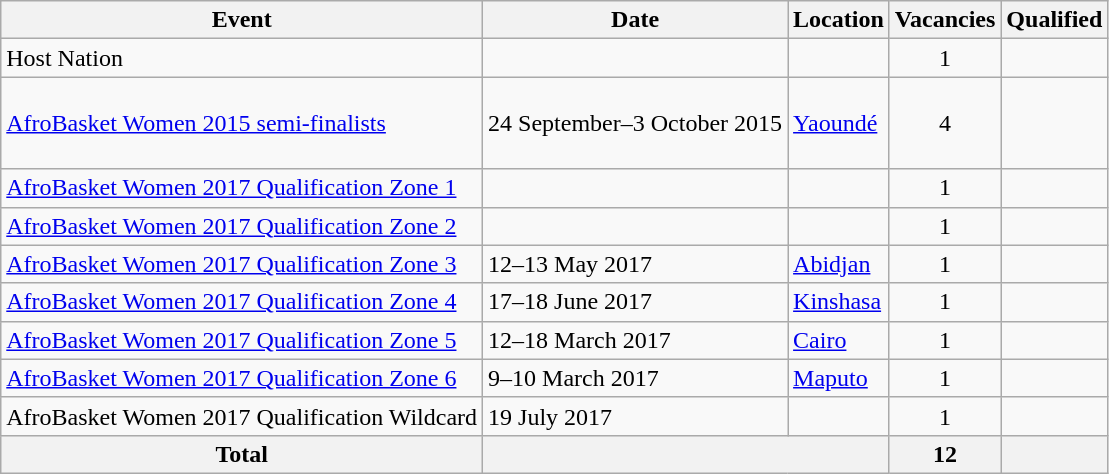<table class="wikitable">
<tr>
<th>Event</th>
<th>Date</th>
<th>Location</th>
<th>Vacancies</th>
<th>Qualified</th>
</tr>
<tr>
<td>Host Nation</td>
<td></td>
<td></td>
<td align=center>1</td>
<td></td>
</tr>
<tr>
<td><a href='#'>AfroBasket Women 2015 semi-finalists</a></td>
<td>24 September–3 October 2015</td>
<td> <a href='#'>Yaoundé</a></td>
<td align=center>4</td>
<td><br><br><br></td>
</tr>
<tr>
<td><a href='#'>AfroBasket Women 2017 Qualification Zone 1</a></td>
<td></td>
<td></td>
<td align=center>1</td>
<td></td>
</tr>
<tr>
<td><a href='#'>AfroBasket Women 2017 Qualification Zone 2</a></td>
<td></td>
<td></td>
<td align=center>1</td>
<td></td>
</tr>
<tr>
<td><a href='#'>AfroBasket Women 2017 Qualification Zone 3</a></td>
<td>12–13 May 2017</td>
<td> <a href='#'>Abidjan</a></td>
<td align=center>1</td>
<td></td>
</tr>
<tr>
<td><a href='#'>AfroBasket Women 2017 Qualification Zone 4</a></td>
<td>17–18 June 2017</td>
<td> <a href='#'>Kinshasa</a></td>
<td align=center>1</td>
<td></td>
</tr>
<tr>
<td><a href='#'>AfroBasket Women 2017 Qualification Zone 5</a></td>
<td>12–18 March 2017</td>
<td> <a href='#'>Cairo</a></td>
<td align=center>1</td>
<td></td>
</tr>
<tr>
<td><a href='#'>AfroBasket Women 2017 Qualification Zone 6</a></td>
<td>9–10 March 2017</td>
<td> <a href='#'>Maputo</a></td>
<td align=center>1</td>
<td></td>
</tr>
<tr>
<td>AfroBasket Women 2017 Qualification Wildcard</td>
<td>19 July 2017</td>
<td></td>
<td align=center>1</td>
<td></td>
</tr>
<tr>
<th>Total</th>
<th colspan="2"></th>
<th>12</th>
<th></th>
</tr>
</table>
